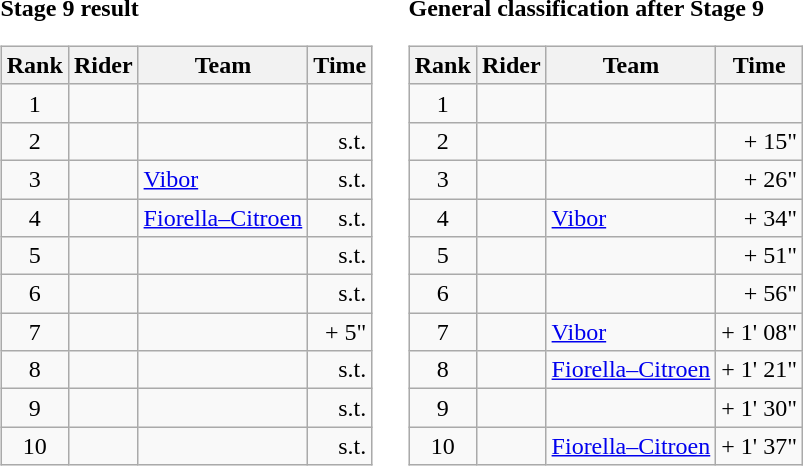<table>
<tr>
<td><strong>Stage 9 result</strong><br><table class="wikitable">
<tr>
<th scope="col">Rank</th>
<th scope="col">Rider</th>
<th scope="col">Team</th>
<th scope="col">Time</th>
</tr>
<tr>
<td style="text-align:center;">1</td>
<td></td>
<td></td>
<td style="text-align:right;"></td>
</tr>
<tr>
<td style="text-align:center;">2</td>
<td></td>
<td></td>
<td style="text-align:right;">s.t.</td>
</tr>
<tr>
<td style="text-align:center;">3</td>
<td></td>
<td><a href='#'>Vibor</a></td>
<td style="text-align:right;">s.t.</td>
</tr>
<tr>
<td style="text-align:center;">4</td>
<td></td>
<td><a href='#'>Fiorella–Citroen</a></td>
<td style="text-align:right;">s.t.</td>
</tr>
<tr>
<td style="text-align:center;">5</td>
<td></td>
<td></td>
<td style="text-align:right;">s.t.</td>
</tr>
<tr>
<td style="text-align:center;">6</td>
<td></td>
<td></td>
<td style="text-align:right;">s.t.</td>
</tr>
<tr>
<td style="text-align:center;">7</td>
<td></td>
<td></td>
<td style="text-align:right;">+ 5"</td>
</tr>
<tr>
<td style="text-align:center;">8</td>
<td></td>
<td></td>
<td style="text-align:right;">s.t.</td>
</tr>
<tr>
<td style="text-align:center;">9</td>
<td></td>
<td></td>
<td style="text-align:right;">s.t.</td>
</tr>
<tr>
<td style="text-align:center;">10</td>
<td></td>
<td></td>
<td style="text-align:right;">s.t.</td>
</tr>
</table>
</td>
<td></td>
<td><strong>General classification after Stage 9</strong><br><table class="wikitable">
<tr>
<th scope="col">Rank</th>
<th scope="col">Rider</th>
<th scope="col">Team</th>
<th scope="col">Time</th>
</tr>
<tr>
<td style="text-align:center;">1</td>
<td></td>
<td></td>
<td style="text-align:right;"></td>
</tr>
<tr>
<td style="text-align:center;">2</td>
<td></td>
<td></td>
<td style="text-align:right;">+ 15"</td>
</tr>
<tr>
<td style="text-align:center;">3</td>
<td></td>
<td></td>
<td style="text-align:right;">+ 26"</td>
</tr>
<tr>
<td style="text-align:center;">4</td>
<td></td>
<td><a href='#'>Vibor</a></td>
<td style="text-align:right;">+ 34"</td>
</tr>
<tr>
<td style="text-align:center;">5</td>
<td></td>
<td></td>
<td style="text-align:right;">+ 51"</td>
</tr>
<tr>
<td style="text-align:center;">6</td>
<td></td>
<td></td>
<td style="text-align:right;">+ 56"</td>
</tr>
<tr>
<td style="text-align:center;">7</td>
<td></td>
<td><a href='#'>Vibor</a></td>
<td style="text-align:right;">+ 1' 08"</td>
</tr>
<tr>
<td style="text-align:center;">8</td>
<td></td>
<td><a href='#'>Fiorella–Citroen</a></td>
<td style="text-align:right;">+ 1' 21"</td>
</tr>
<tr>
<td style="text-align:center;">9</td>
<td></td>
<td></td>
<td style="text-align:right;">+ 1' 30"</td>
</tr>
<tr>
<td style="text-align:center;">10</td>
<td></td>
<td><a href='#'>Fiorella–Citroen</a></td>
<td style="text-align:right;">+ 1' 37"</td>
</tr>
</table>
</td>
</tr>
</table>
